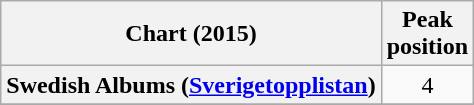<table class="wikitable plainrowheaders" style="text-align:center">
<tr>
<th scope="col">Chart (2015)</th>
<th scope="col">Peak<br> position</th>
</tr>
<tr>
<th scope="row">Swedish Albums (<a href='#'>Sverigetopplistan</a>)</th>
<td>4</td>
</tr>
<tr>
</tr>
</table>
